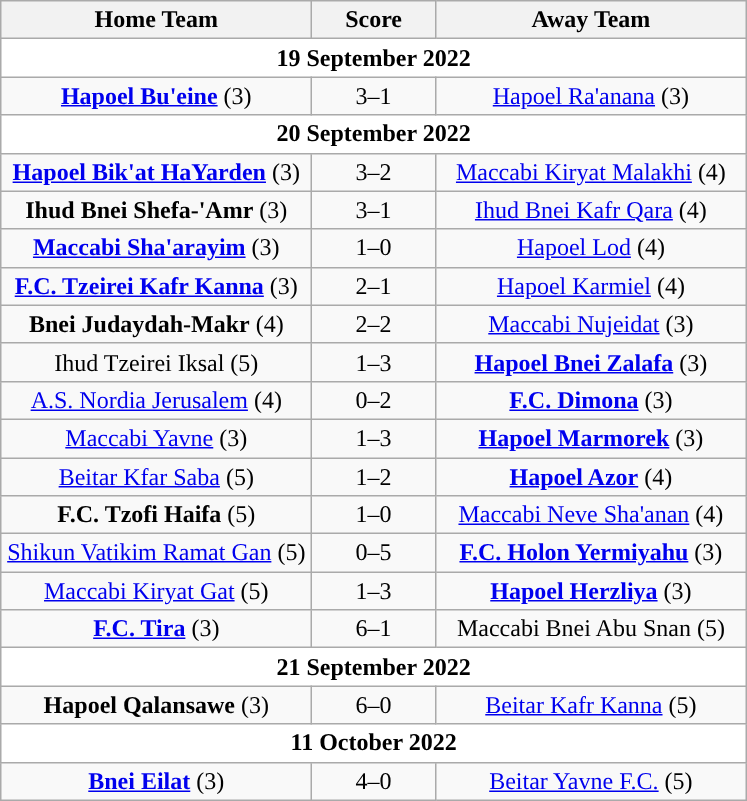<table class="wikitable" style="text-align: center;">
<tr>
<th width="200px">Home Team</th>
<th width="75px">Score</th>
<th width="200px">Away Team</th>
</tr>
<tr>
<td colspan=4 bgcolor=White><strong>19 September 2022</strong></td>
</tr>
<tr>
<td><strong><a href='#'>Hapoel Bu'eine</a></strong> (3)</td>
<td>3–1</td>
<td><a href='#'>Hapoel Ra'anana</a> (3)</td>
</tr>
<tr>
<td colspan=4 bgcolor=White><strong>20 September 2022</strong></td>
</tr>
<tr>
<td><strong><a href='#'>Hapoel Bik'at HaYarden</a></strong> (3)</td>
<td>3–2</td>
<td><a href='#'>Maccabi Kiryat Malakhi</a> (4)</td>
</tr>
<tr>
<td><strong>Ihud Bnei Shefa-'Amr</strong> (3)</td>
<td>3–1</td>
<td><a href='#'>Ihud Bnei Kafr Qara</a> (4)</td>
</tr>
<tr>
<td><strong><a href='#'>Maccabi Sha'arayim</a></strong> (3)</td>
<td>1–0</td>
<td><a href='#'>Hapoel Lod</a> (4)</td>
</tr>
<tr>
<td><strong><a href='#'>F.C. Tzeirei Kafr Kanna</a></strong> (3)</td>
<td>2–1</td>
<td><a href='#'>Hapoel Karmiel</a> (4)</td>
</tr>
<tr>
<td><strong>Bnei Judaydah-Makr</strong> (4)</td>
<td>2–2 </td>
<td><a href='#'>Maccabi Nujeidat</a> (3)</td>
</tr>
<tr>
<td>Ihud Tzeirei Iksal (5)</td>
<td>1–3</td>
<td><strong><a href='#'>Hapoel Bnei Zalafa</a></strong> (3)</td>
</tr>
<tr>
<td><a href='#'>A.S. Nordia Jerusalem</a> (4)</td>
<td>0–2</td>
<td><strong><a href='#'>F.C. Dimona</a></strong> (3)</td>
</tr>
<tr>
<td><a href='#'>Maccabi Yavne</a> (3)</td>
<td>1–3</td>
<td><strong><a href='#'>Hapoel Marmorek</a></strong> (3)</td>
</tr>
<tr>
<td><a href='#'>Beitar Kfar Saba</a> (5)</td>
<td>1–2</td>
<td><strong><a href='#'>Hapoel Azor</a></strong> (4)</td>
</tr>
<tr>
<td><strong>F.C. Tzofi Haifa</strong> (5)</td>
<td>1–0</td>
<td><a href='#'>Maccabi Neve Sha'anan</a> (4)</td>
</tr>
<tr>
<td><a href='#'>Shikun Vatikim Ramat Gan</a> (5)</td>
<td>0–5</td>
<td><strong><a href='#'>F.C. Holon Yermiyahu</a></strong> (3)</td>
</tr>
<tr>
<td><a href='#'>Maccabi Kiryat Gat</a> (5)</td>
<td>1–3</td>
<td><strong><a href='#'>Hapoel Herzliya</a></strong> (3)</td>
</tr>
<tr>
<td><strong><a href='#'>F.C. Tira</a></strong> (3)</td>
<td>6–1</td>
<td>Maccabi Bnei Abu Snan (5)</td>
</tr>
<tr>
<td colspan=4 bgcolor=White><strong>21 September 2022</strong></td>
</tr>
<tr>
<td><strong>Hapoel Qalansawe</strong> (3)</td>
<td>6–0</td>
<td><a href='#'>Beitar Kafr Kanna</a> (5)</td>
</tr>
<tr>
<td colspan=4 bgcolor=White><strong>11 October 2022</strong></td>
</tr>
<tr>
<td><strong><a href='#'>Bnei Eilat</a></strong> (3)</td>
<td>4–0</td>
<td><a href='#'>Beitar Yavne F.C.</a> (5)</td>
</tr>
</table>
